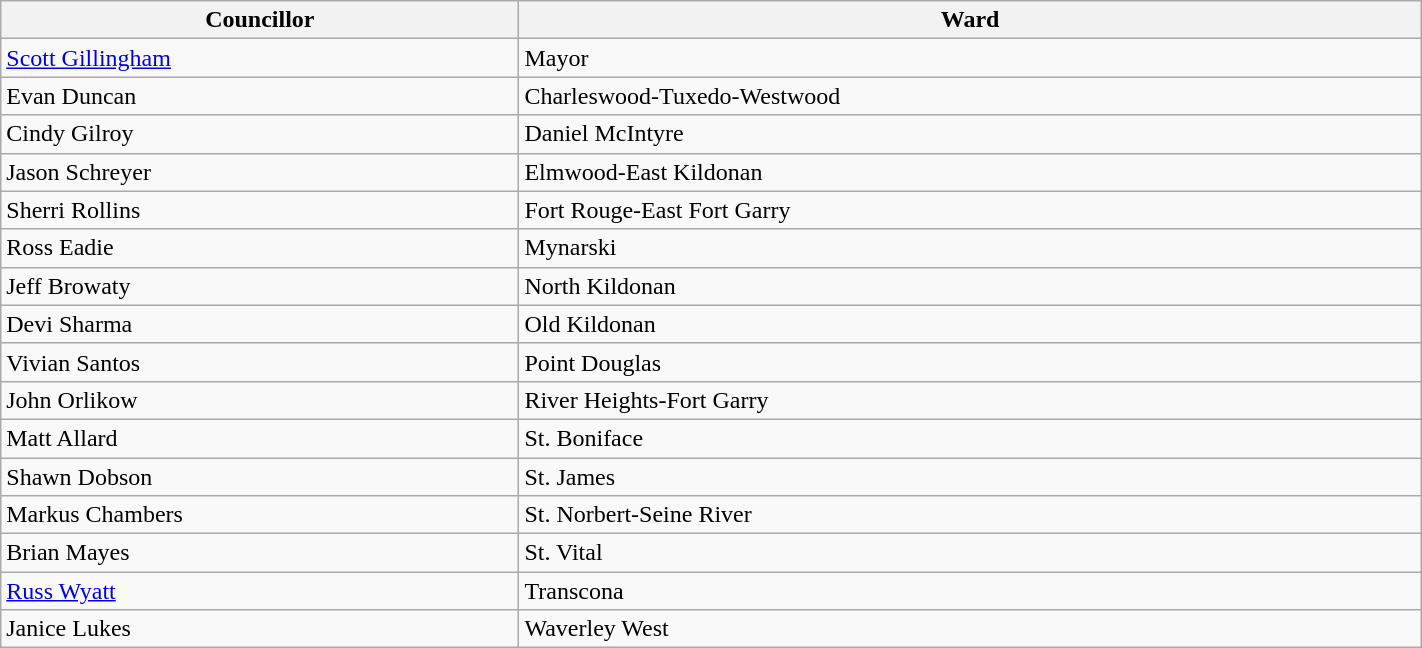<table class="wikitable sortable" width="75%">
<tr>
<th>Councillor</th>
<th>Ward</th>
</tr>
<tr>
<td><a href='#'>Scott Gillingham</a></td>
<td>Mayor</td>
</tr>
<tr>
<td>Evan Duncan</td>
<td>Charleswood-Tuxedo-Westwood</td>
</tr>
<tr>
<td>Cindy Gilroy</td>
<td>Daniel McIntyre</td>
</tr>
<tr>
<td>Jason Schreyer</td>
<td>Elmwood-East Kildonan</td>
</tr>
<tr>
<td>Sherri Rollins</td>
<td>Fort Rouge-East Fort Garry</td>
</tr>
<tr>
<td>Ross Eadie</td>
<td>Mynarski</td>
</tr>
<tr>
<td>Jeff Browaty</td>
<td>North Kildonan</td>
</tr>
<tr>
<td>Devi Sharma</td>
<td>Old Kildonan</td>
</tr>
<tr>
<td>Vivian Santos</td>
<td>Point Douglas</td>
</tr>
<tr>
<td>John Orlikow</td>
<td>River Heights-Fort Garry</td>
</tr>
<tr>
<td>Matt Allard</td>
<td>St. Boniface</td>
</tr>
<tr>
<td>Shawn Dobson</td>
<td>St. James</td>
</tr>
<tr>
<td>Markus Chambers</td>
<td>St. Norbert-Seine River</td>
</tr>
<tr>
<td>Brian Mayes</td>
<td>St. Vital</td>
</tr>
<tr>
<td><a href='#'>Russ Wyatt</a></td>
<td>Transcona</td>
</tr>
<tr>
<td>Janice Lukes</td>
<td>Waverley West</td>
</tr>
</table>
